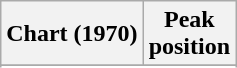<table class="wikitable plainrowheaders" style="text-align:center">
<tr>
<th scope="col">Chart (1970)</th>
<th scope="col">Peak<br>position</th>
</tr>
<tr>
</tr>
<tr>
</tr>
</table>
